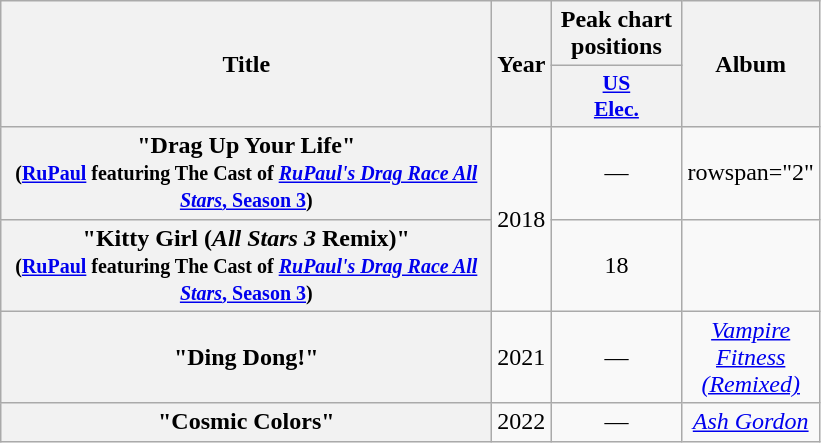<table class="wikitable plainrowheaders" style="text-align:center;">
<tr>
<th rowspan="2" style="width:20em;">Title</th>
<th rowspan="2" style="width:1em;">Year</th>
<th colspan="1" style="width:5em;">Peak chart positions</th>
<th rowspan="2" style="width:5em;">Album</th>
</tr>
<tr>
<th scope="col" style="width:2em;font-size:90%;"><a href='#'>US<br>Elec.</a><br></th>
</tr>
<tr>
<th scope="row">"Drag Up Your Life"<br><small>(<a href='#'>RuPaul</a> featuring The Cast of <a href='#'><em>RuPaul's Drag Race All Stars</em>, Season 3</a>)</small></th>
<td rowspan="2">2018</td>
<td>—</td>
<td>rowspan="2" </td>
</tr>
<tr>
<th scope="row">"Kitty Girl (<em>All Stars 3</em> Remix)"<br><small>(<a href='#'>RuPaul</a> featuring The Cast of <a href='#'><em>RuPaul's Drag Race All Stars</em>, Season 3</a>)</small></th>
<td>18</td>
</tr>
<tr>
<th scope="row">"Ding Dong!" </th>
<td>2021</td>
<td>—</td>
<td><em><a href='#'>Vampire Fitness (Remixed)</a></em></td>
</tr>
<tr>
<th scope="row">"Cosmic Colors"<br></th>
<td>2022</td>
<td>—</td>
<td><em><a href='#'>Ash Gordon</a></em></td>
</tr>
</table>
